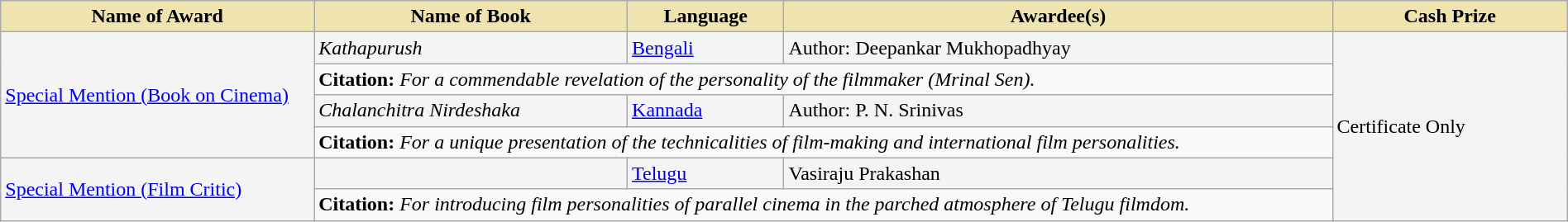<table class="wikitable" style="width:100%;">
<tr style="background-color:#F4F4F4">
<th style="background-color:#EFE4B0;width:20%;">Name of Award</th>
<th style="background-color:#EFE4B0;width:20%;">Name of Book</th>
<th style="background-color:#EFE4B0;width:10%;">Language</th>
<th style="background-color:#EFE4B0;width:35%;">Awardee(s)</th>
<th style="background-color:#EFE4B0;width:15%;">Cash Prize</th>
</tr>
<tr style="background-color:#F4F4F4">
<td rowspan="4"><a href='#'>Special Mention (Book on Cinema)</a></td>
<td><em>Kathapurush</em></td>
<td><a href='#'>Bengali</a></td>
<td>Author: Deepankar Mukhopadhyay</td>
<td rowspan="6">Certificate Only</td>
</tr>
<tr style="background-color:#F9F9F9">
<td colspan="3"><strong>Citation:</strong> <em>For a commendable revelation of the personality of the filmmaker (Mrinal Sen).</em></td>
</tr>
<tr style="background-color:#F4F4F4">
<td><em>Chalanchitra Nirdeshaka</em></td>
<td><a href='#'>Kannada</a></td>
<td>Author: P. N. Srinivas</td>
</tr>
<tr style="background-color:#F9F9F9">
<td colspan="3"><strong>Citation:</strong> <em>For a unique presentation of the technicalities of film-making and international film personalities.</em></td>
</tr>
<tr style="background-color:#F4F4F4">
<td rowspan="2"><a href='#'>Special Mention (Film Critic)</a></td>
<td></td>
<td><a href='#'>Telugu</a></td>
<td>Vasiraju Prakashan</td>
</tr>
<tr style="background-color:#F9F9F9">
<td colspan="3"><strong>Citation:</strong> <em>For introducing film personalities of parallel cinema in the parched atmosphere of Telugu filmdom.</em></td>
</tr>
</table>
